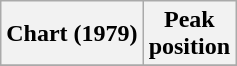<table class="wikitable plainrowheaders">
<tr>
<th scope="col">Chart (1979)</th>
<th scope="col">Peak<br>position</th>
</tr>
<tr>
</tr>
</table>
